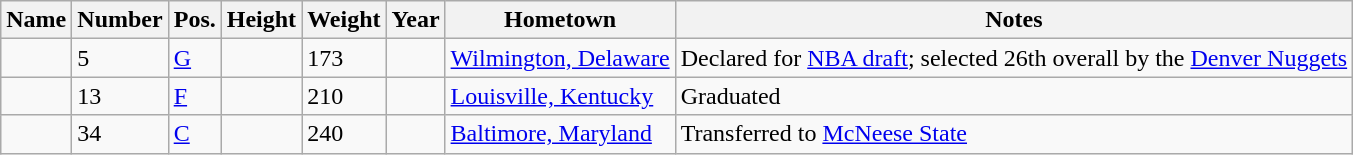<table class="wikitable sortable" border="1">
<tr>
<th>Name</th>
<th>Number</th>
<th>Pos.</th>
<th>Height</th>
<th>Weight</th>
<th>Year</th>
<th>Hometown</th>
<th class="unsortable">Notes</th>
</tr>
<tr>
<td></td>
<td>5</td>
<td><a href='#'>G</a></td>
<td></td>
<td>173</td>
<td></td>
<td><a href='#'>Wilmington, Delaware</a></td>
<td>Declared for <a href='#'>NBA draft</a>; selected 26th overall by the <a href='#'>Denver Nuggets</a></td>
</tr>
<tr>
<td></td>
<td>13</td>
<td><a href='#'>F</a></td>
<td></td>
<td>210</td>
<td></td>
<td><a href='#'>Louisville, Kentucky</a></td>
<td>Graduated</td>
</tr>
<tr>
<td></td>
<td>34</td>
<td><a href='#'>C</a></td>
<td></td>
<td>240</td>
<td></td>
<td><a href='#'>Baltimore, Maryland</a></td>
<td>Transferred to <a href='#'>McNeese State</a></td>
</tr>
</table>
